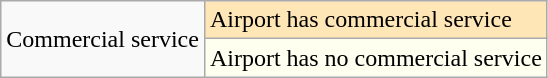<table class=wikitable>
<tr>
<td rowspan=2>Commercial service</td>
<td style="background:#ffe6b7;">Airport has commercial service</td>
</tr>
<tr>
<td style="background:#FFFFF0;">Airport has no commercial service</td>
</tr>
</table>
